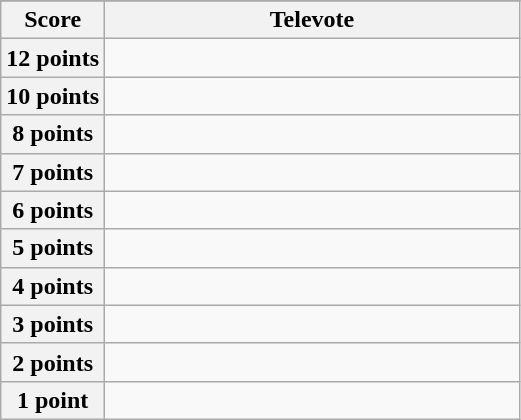<table class="wikitable">
<tr>
</tr>
<tr>
<th scope="col" width="20%">Score</th>
<th scope="col" width="80%">Televote</th>
</tr>
<tr>
<th scope="row">12 points</th>
<td></td>
</tr>
<tr>
<th scope="row">10 points</th>
<td></td>
</tr>
<tr>
<th scope="row">8 points</th>
<td></td>
</tr>
<tr>
<th scope="row">7 points</th>
<td></td>
</tr>
<tr>
<th scope="row">6 points</th>
<td></td>
</tr>
<tr>
<th scope="row">5 points</th>
<td></td>
</tr>
<tr>
<th scope="row">4 points</th>
<td></td>
</tr>
<tr>
<th scope="row">3 points</th>
<td></td>
</tr>
<tr>
<th scope="row">2 points</th>
<td></td>
</tr>
<tr>
<th scope="row">1 point</th>
<td></td>
</tr>
</table>
